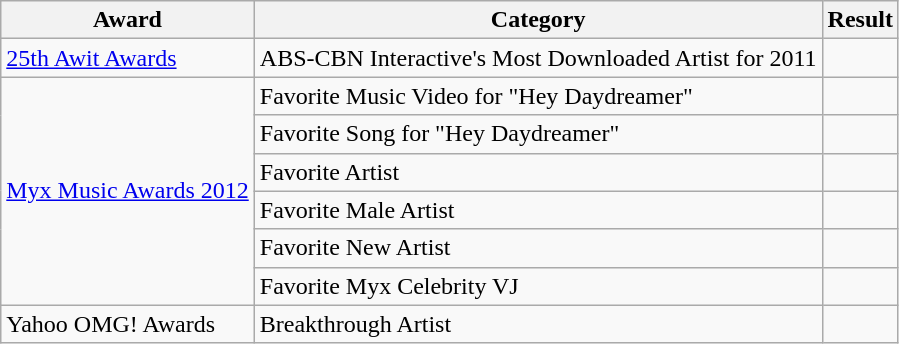<table class="wikitable">
<tr>
<th>Award</th>
<th>Category</th>
<th>Result</th>
</tr>
<tr>
<td><a href='#'>25th Awit Awards</a></td>
<td>ABS-CBN Interactive's Most Downloaded Artist for 2011</td>
<td></td>
</tr>
<tr>
<td rowspan="6"><a href='#'>Myx Music Awards 2012</a></td>
<td>Favorite Music Video for "Hey Daydreamer"</td>
<td></td>
</tr>
<tr>
<td>Favorite Song for "Hey Daydreamer"</td>
<td></td>
</tr>
<tr>
<td>Favorite Artist</td>
<td></td>
</tr>
<tr>
<td>Favorite Male Artist</td>
<td></td>
</tr>
<tr>
<td>Favorite New Artist</td>
<td></td>
</tr>
<tr>
<td>Favorite Myx Celebrity VJ</td>
<td></td>
</tr>
<tr>
<td>Yahoo OMG! Awards</td>
<td>Breakthrough Artist</td>
<td></td>
</tr>
</table>
